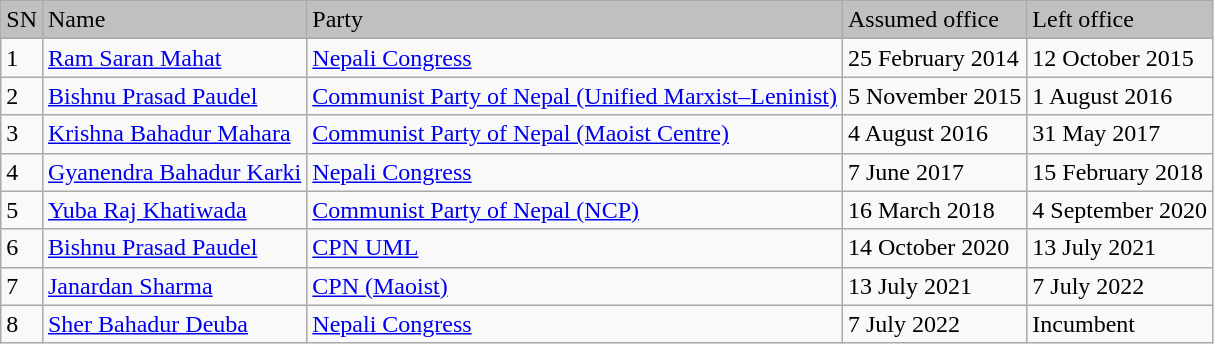<table class="wikitable sortable">
<tr>
<td style="background-color:silver;">SN</td>
<td style="background-color:silver;">Name</td>
<td style="background-color:silver;">Party</td>
<td style="background-color:silver;">Assumed office</td>
<td style="background-color:silver;">Left office</td>
</tr>
<tr>
<td>1</td>
<td><a href='#'>Ram Saran Mahat</a></td>
<td><a href='#'>Nepali Congress</a></td>
<td>25 February 2014</td>
<td>12 October 2015</td>
</tr>
<tr>
<td>2</td>
<td><a href='#'>Bishnu Prasad Paudel</a></td>
<td><a href='#'>Communist Party of Nepal (Unified Marxist–Leninist)</a></td>
<td>5 November 2015</td>
<td>1 August 2016</td>
</tr>
<tr>
<td>3</td>
<td><a href='#'>Krishna Bahadur Mahara</a></td>
<td><a href='#'>Communist Party of Nepal (Maoist Centre)</a></td>
<td>4 August 2016</td>
<td>31 May 2017</td>
</tr>
<tr>
<td>4</td>
<td><a href='#'>Gyanendra Bahadur Karki</a></td>
<td><a href='#'>Nepali Congress</a></td>
<td>7 June 2017</td>
<td>15 February 2018</td>
</tr>
<tr>
<td>5</td>
<td><a href='#'>Yuba Raj Khatiwada</a></td>
<td><a href='#'>Communist Party of Nepal (NCP)</a></td>
<td>16 March 2018</td>
<td>4 September 2020</td>
</tr>
<tr>
<td>6</td>
<td><a href='#'>Bishnu Prasad Paudel</a></td>
<td><a href='#'>CPN UML</a></td>
<td>14 October 2020</td>
<td>13 July 2021</td>
</tr>
<tr>
<td>7</td>
<td><a href='#'>Janardan Sharma</a></td>
<td><a href='#'>CPN (Maoist)</a></td>
<td>13 July 2021</td>
<td>7 July 2022</td>
</tr>
<tr>
<td>8</td>
<td> <a href='#'>Sher Bahadur Deuba</a></td>
<td><a href='#'>Nepali Congress</a></td>
<td>7 July 2022</td>
<td>Incumbent</td>
</tr>
</table>
